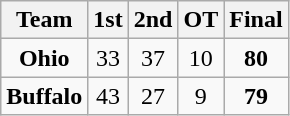<table class="wikitable" style="text-align:center">
<tr>
<th>Team</th>
<th>1st</th>
<th>2nd</th>
<th>OT</th>
<th>Final</th>
</tr>
<tr>
<td><strong>Ohio</strong></td>
<td>33</td>
<td>37</td>
<td>10</td>
<td><strong>80</strong></td>
</tr>
<tr>
<td><strong>Buffalo</strong></td>
<td>43</td>
<td>27</td>
<td>9</td>
<td><strong>79</strong></td>
</tr>
</table>
